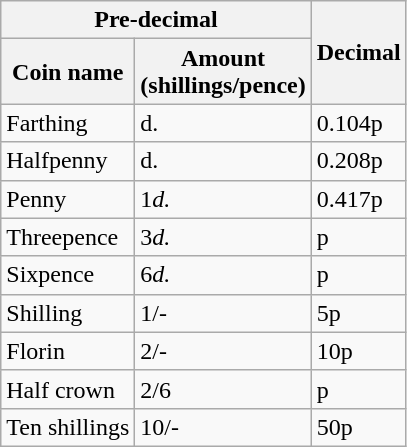<table class="wikitable">
<tr>
<th colspan = 2>Pre-decimal</th>
<th rowspan=2>Decimal</th>
</tr>
<tr>
<th>Coin name</th>
<th>Amount<br>(shillings/pence)</th>
</tr>
<tr>
<td>Farthing</td>
<td>d.</td>
<td>0.104p</td>
</tr>
<tr>
<td>Halfpenny</td>
<td>d.</td>
<td>0.208p</td>
</tr>
<tr>
<td>Penny</td>
<td>1<em>d.</em></td>
<td>0.417p</td>
</tr>
<tr>
<td>Threepence</td>
<td>3<em>d.</em></td>
<td>p</td>
</tr>
<tr>
<td>Sixpence</td>
<td>6<em>d.</em></td>
<td>p</td>
</tr>
<tr>
<td>Shilling</td>
<td>1/-</td>
<td>5p</td>
</tr>
<tr>
<td>Florin</td>
<td>2/-</td>
<td>10p</td>
</tr>
<tr>
<td>Half crown</td>
<td>2/6</td>
<td>p</td>
</tr>
<tr>
<td>Ten shillings</td>
<td>10/-</td>
<td>50p</td>
</tr>
</table>
